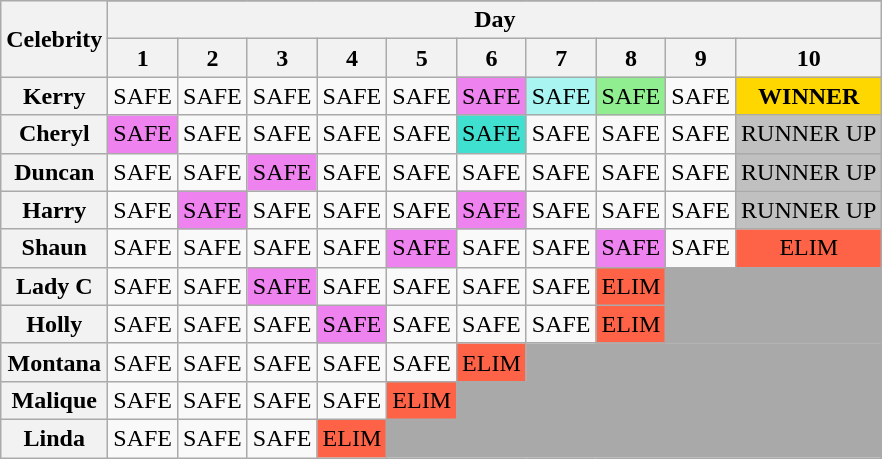<table class="wikitable plainrowheaders" style="text-align:center">
<tr>
<th scope="col" rowspan="3">Celebrity</th>
</tr>
<tr>
<th scope="col" colspan="10">Day</th>
</tr>
<tr>
<th scope="col">1</th>
<th scope="col">2</th>
<th scope="col">3</th>
<th scope="col">4</th>
<th scope="col">5</th>
<th scope="col">6</th>
<th scope="col">7</th>
<th scope="col">8</th>
<th scope="col">9</th>
<th scope="col">10</th>
</tr>
<tr>
<th>Kerry</th>
<td>SAFE</td>
<td>SAFE</td>
<td style,="background:violet;">SAFE</td>
<td>SAFE</td>
<td>SAFE</td>
<td style="background:violet;">SAFE</td>
<td style="background:#A9F5F2;">SAFE</td>
<td style="background:lightgreen;">SAFE</td>
<td>SAFE</td>
<td style="background:gold;"><strong>WINNER</strong></td>
</tr>
<tr>
<th>Cheryl</th>
<td style="background:violet;">SAFE</td>
<td>SAFE</td>
<td>SAFE</td>
<td>SAFE</td>
<td>SAFE</td>
<td style="background:turquoise;">SAFE</td>
<td>SAFE</td>
<td>SAFE</td>
<td>SAFE</td>
<td style="background:silver;">RUNNER UP</td>
</tr>
<tr>
<th>Duncan</th>
<td>SAFE</td>
<td>SAFE</td>
<td style="background:violet;">SAFE</td>
<td>SAFE</td>
<td>SAFE</td>
<td>SAFE</td>
<td>SAFE</td>
<td>SAFE</td>
<td>SAFE</td>
<td style="background:silver;">RUNNER UP</td>
</tr>
<tr>
<th>Harry</th>
<td>SAFE</td>
<td style="background:violet;">SAFE</td>
<td>SAFE</td>
<td>SAFE</td>
<td>SAFE</td>
<td style="background:violet;">SAFE</td>
<td>SAFE</td>
<td>SAFE</td>
<td>SAFE</td>
<td style="background:silver;">RUNNER UP</td>
</tr>
<tr>
<th>Shaun</th>
<td>SAFE</td>
<td>SAFE</td>
<td>SAFE</td>
<td>SAFE</td>
<td style="background:violet;">SAFE</td>
<td>SAFE</td>
<td>SAFE</td>
<td style="background:violet;">SAFE</td>
<td>SAFE</td>
<td style="background:tomato;">ELIM</td>
</tr>
<tr>
<th>Lady C</th>
<td>SAFE</td>
<td>SAFE</td>
<td style=background:violet;">SAFE</td>
<td>SAFE</td>
<td>SAFE</td>
<td>SAFE</td>
<td>SAFE</td>
<td style="background:tomato;">ELIM</td>
<td colspan="3" bgcolor="darkgray"></td>
</tr>
<tr>
<th>Holly</th>
<td>SAFE</td>
<td>SAFE</td>
<td>SAFE</td>
<td style=background:violet;">SAFE</td>
<td>SAFE</td>
<td>SAFE</td>
<td>SAFE</td>
<td style="background:tomato;">ELIM</td>
<td colspan="3" bgcolor="darkgray"></td>
</tr>
<tr>
<th>Montana</th>
<td>SAFE</td>
<td>SAFE</td>
<td>SAFE</td>
<td>SAFE</td>
<td>SAFE</td>
<td style="background:tomato;">ELIM</td>
<td colspan="4" bgcolor="darkgray"></td>
</tr>
<tr>
<th>Malique</th>
<td>SAFE</td>
<td>SAFE</td>
<td>SAFE</td>
<td>SAFE</td>
<td style="background:tomato;">ELIM</td>
<td colspan="5" bgcolor="darkgray"></td>
</tr>
<tr>
<th>Linda</th>
<td>SAFE</td>
<td>SAFE</td>
<td>SAFE</td>
<td style="background:tomato;">ELIM</td>
<td colspan="6" bgcolor="darkgray"></td>
</tr>
</table>
